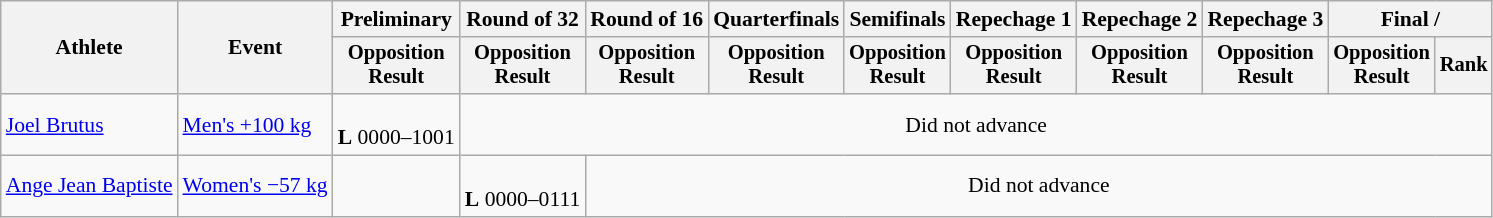<table class="wikitable" style="font-size:90%">
<tr>
<th rowspan="2">Athlete</th>
<th rowspan="2">Event</th>
<th>Preliminary</th>
<th>Round of 32</th>
<th>Round of 16</th>
<th>Quarterfinals</th>
<th>Semifinals</th>
<th>Repechage 1</th>
<th>Repechage 2</th>
<th>Repechage 3</th>
<th colspan=2>Final / </th>
</tr>
<tr style="font-size:95%">
<th>Opposition<br>Result</th>
<th>Opposition<br>Result</th>
<th>Opposition<br>Result</th>
<th>Opposition<br>Result</th>
<th>Opposition<br>Result</th>
<th>Opposition<br>Result</th>
<th>Opposition<br>Result</th>
<th>Opposition<br>Result</th>
<th>Opposition<br>Result</th>
<th>Rank</th>
</tr>
<tr align=center>
<td align=left><a href='#'>Joel Brutus</a></td>
<td align=left><a href='#'>Men's +100 kg</a></td>
<td align=center><br><strong>L</strong> 0000–1001</td>
<td colspan=9>Did not advance</td>
</tr>
<tr align=center>
<td align=left><a href='#'>Ange Jean Baptiste</a></td>
<td align=left><a href='#'>Women's −57 kg</a></td>
<td></td>
<td align=center><br><strong>L</strong> 0000–0111</td>
<td colspan=8>Did not advance</td>
</tr>
</table>
